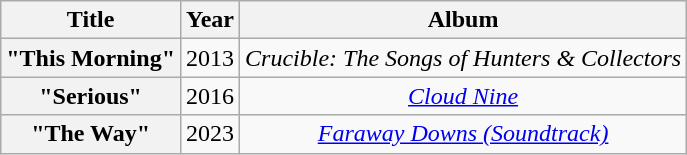<table class="wikitable plainrowheaders" style="text-align:center;" border="1">
<tr>
<th scope="col">Title</th>
<th scope="col">Year</th>
<th scope="col">Album</th>
</tr>
<tr>
<th scope="row">"This Morning" <br></th>
<td>2013</td>
<td><em>Crucible: The Songs of Hunters & Collectors</em></td>
</tr>
<tr>
<th scope="row">"Serious" <br></th>
<td>2016</td>
<td><em><a href='#'>Cloud Nine</a></em></td>
</tr>
<tr>
<th scope="row">"The Way" <br></th>
<td>2023</td>
<td><em><a href='#'>Faraway Downs (Soundtrack)</a></em></td>
</tr>
</table>
